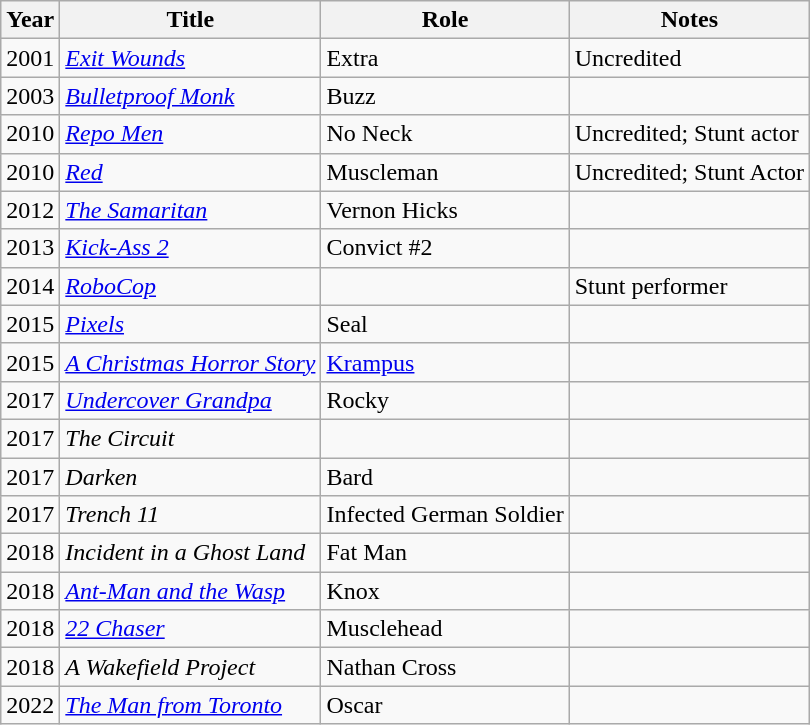<table class="wikitable sortable">
<tr>
<th>Year</th>
<th>Title</th>
<th>Role</th>
<th class="unsortable">Notes</th>
</tr>
<tr>
<td>2001</td>
<td><em><a href='#'>Exit Wounds</a></em></td>
<td>Extra</td>
<td>Uncredited</td>
</tr>
<tr>
<td>2003</td>
<td><em><a href='#'>Bulletproof Monk</a></em></td>
<td>Buzz</td>
<td></td>
</tr>
<tr>
<td>2010</td>
<td><em><a href='#'>Repo Men</a></em></td>
<td>No Neck</td>
<td>Uncredited; Stunt actor</td>
</tr>
<tr>
<td>2010</td>
<td><em><a href='#'>Red</a></em></td>
<td>Muscleman</td>
<td>Uncredited; Stunt Actor</td>
</tr>
<tr>
<td>2012</td>
<td data-sort-value="Samaritan, The"><em><a href='#'>The Samaritan</a></em></td>
<td>Vernon Hicks</td>
<td></td>
</tr>
<tr>
<td>2013</td>
<td><em><a href='#'>Kick-Ass 2</a></em></td>
<td>Convict #2</td>
<td></td>
</tr>
<tr>
<td>2014</td>
<td><em><a href='#'>RoboCop</a></em></td>
<td></td>
<td>Stunt performer</td>
</tr>
<tr>
<td>2015</td>
<td><em><a href='#'>Pixels</a></em></td>
<td>Seal</td>
<td></td>
</tr>
<tr>
<td>2015</td>
<td data-sort-value="Christmas Horror Story, A"><em><a href='#'>A Christmas Horror Story</a></em></td>
<td><a href='#'>Krampus</a></td>
<td></td>
</tr>
<tr>
<td>2017</td>
<td><em><a href='#'>Undercover Grandpa</a></em></td>
<td>Rocky</td>
<td></td>
</tr>
<tr>
<td>2017</td>
<td data-sort-value="Circuit, The"><em>The Circuit</em></td>
<td></td>
<td></td>
</tr>
<tr>
<td>2017</td>
<td><em>Darken</em></td>
<td>Bard</td>
<td></td>
</tr>
<tr>
<td>2017</td>
<td><em>Trench 11</em></td>
<td>Infected German Soldier</td>
<td></td>
</tr>
<tr>
<td>2018</td>
<td><em>Incident in a Ghost Land</em></td>
<td>Fat Man</td>
<td></td>
</tr>
<tr>
<td>2018</td>
<td><em><a href='#'>Ant-Man and the Wasp</a></em></td>
<td>Knox</td>
<td></td>
</tr>
<tr>
<td>2018</td>
<td><em><a href='#'>22 Chaser</a></em></td>
<td>Musclehead</td>
<td></td>
</tr>
<tr>
<td>2018</td>
<td data-sort-value="Wakefield Project, A"><em>A Wakefield Project</em></td>
<td>Nathan Cross</td>
<td></td>
</tr>
<tr>
<td>2022</td>
<td data-sort-value="Man from Toronto, The"><em><a href='#'>The Man from Toronto</a></em></td>
<td>Oscar</td>
<td></td>
</tr>
</table>
